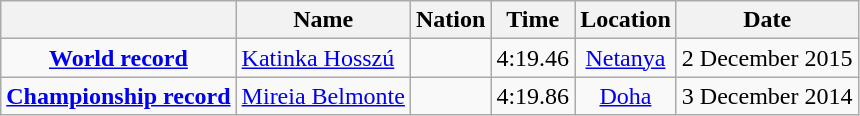<table class=wikitable style=text-align:center>
<tr>
<th></th>
<th>Name</th>
<th>Nation</th>
<th>Time</th>
<th>Location</th>
<th>Date</th>
</tr>
<tr>
<td><strong><a href='#'>World record</a></strong></td>
<td align=left><a href='#'>Katinka Hosszú</a></td>
<td align=left></td>
<td align=left>4:19.46</td>
<td><a href='#'>Netanya</a></td>
<td>2 December 2015</td>
</tr>
<tr>
<td><strong><a href='#'>Championship record</a></strong></td>
<td align=left><a href='#'>Mireia Belmonte</a></td>
<td align=left></td>
<td align=left>4:19.86</td>
<td><a href='#'>Doha</a></td>
<td>3 December 2014</td>
</tr>
</table>
